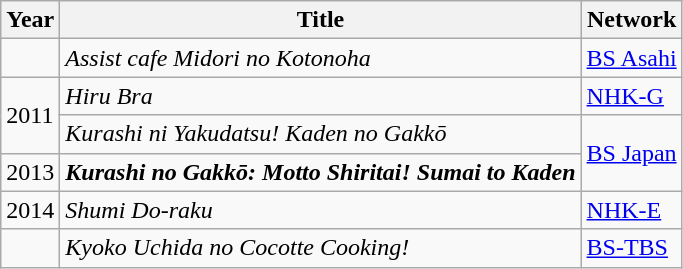<table class="wikitable">
<tr>
<th>Year</th>
<th>Title</th>
<th>Network</th>
</tr>
<tr>
<td></td>
<td><em>Assist cafe Midori no Kotonoha</em></td>
<td><a href='#'>BS Asahi</a></td>
</tr>
<tr>
<td rowspan="2">2011</td>
<td><em>Hiru Bra</em></td>
<td><a href='#'>NHK-G</a></td>
</tr>
<tr>
<td><em>Kurashi ni Yakudatsu! Kaden no Gakkō</em></td>
<td rowspan="2"><a href='#'>BS Japan</a></td>
</tr>
<tr>
<td>2013</td>
<td><strong><em>Kurashi no Gakkō: Motto Shiritai! Sumai to Kaden</em></strong></td>
</tr>
<tr>
<td>2014</td>
<td><em>Shumi Do-raku</em></td>
<td><a href='#'>NHK-E</a></td>
</tr>
<tr>
<td></td>
<td><em>Kyoko Uchida no Cocotte Cooking!</em></td>
<td><a href='#'>BS-TBS</a></td>
</tr>
</table>
